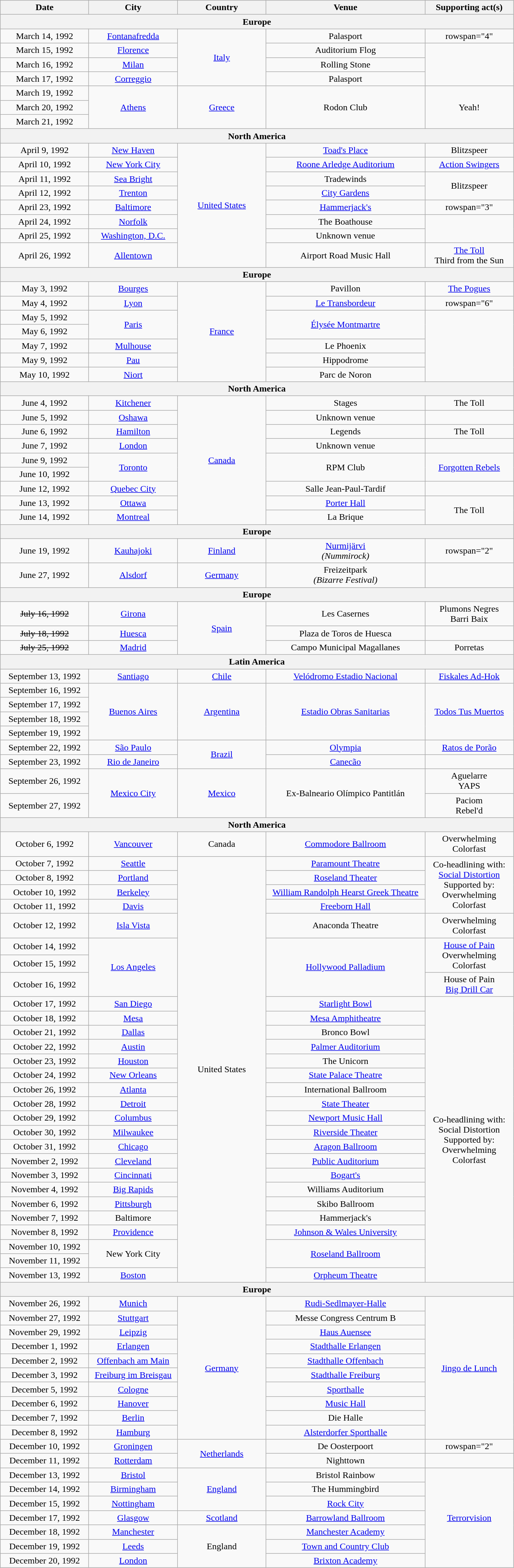<table class="wikitable" style="text-align:center;">
<tr>
<th width="150">Date</th>
<th width="150">City</th>
<th width="150">Country</th>
<th width="275">Venue</th>
<th width="150">Supporting act(s)</th>
</tr>
<tr>
<th colspan="5">Europe</th>
</tr>
<tr>
<td>March 14, 1992</td>
<td><a href='#'>Fontanafredda</a></td>
<td rowspan="4"><a href='#'>Italy</a></td>
<td>Palasport</td>
<td>rowspan="4" </td>
</tr>
<tr>
<td>March 15, 1992</td>
<td><a href='#'>Florence</a></td>
<td>Auditorium Flog</td>
</tr>
<tr>
<td>March 16, 1992</td>
<td><a href='#'>Milan</a></td>
<td>Rolling Stone</td>
</tr>
<tr>
<td>March 17, 1992</td>
<td><a href='#'>Correggio</a></td>
<td>Palasport</td>
</tr>
<tr>
<td>March 19, 1992</td>
<td rowspan="3"><a href='#'>Athens</a></td>
<td rowspan="3"><a href='#'>Greece</a></td>
<td rowspan="3">Rodon Club</td>
<td rowspan="3">Yeah!</td>
</tr>
<tr>
<td>March 20, 1992</td>
</tr>
<tr>
<td>March 21, 1992</td>
</tr>
<tr>
<th colspan="5">North America</th>
</tr>
<tr>
<td>April 9, 1992</td>
<td><a href='#'>New Haven</a></td>
<td rowspan="8"><a href='#'>United States</a></td>
<td><a href='#'>Toad's Place</a></td>
<td>Blitzspeer</td>
</tr>
<tr>
<td>April 10, 1992</td>
<td><a href='#'>New York City</a></td>
<td><a href='#'>Roone Arledge Auditorium</a></td>
<td><a href='#'>Action Swingers</a></td>
</tr>
<tr>
<td>April 11, 1992</td>
<td><a href='#'>Sea Bright</a></td>
<td>Tradewinds</td>
<td rowspan="2">Blitzspeer</td>
</tr>
<tr>
<td>April 12, 1992</td>
<td><a href='#'>Trenton</a></td>
<td><a href='#'>City Gardens</a></td>
</tr>
<tr>
<td>April 23, 1992</td>
<td><a href='#'>Baltimore</a></td>
<td><a href='#'>Hammerjack's</a></td>
<td>rowspan="3" </td>
</tr>
<tr>
<td>April 24, 1992</td>
<td><a href='#'>Norfolk</a></td>
<td>The Boathouse</td>
</tr>
<tr>
<td>April 25, 1992</td>
<td><a href='#'>Washington, D.C.</a></td>
<td>Unknown venue</td>
</tr>
<tr>
<td>April 26, 1992</td>
<td><a href='#'>Allentown</a></td>
<td>Airport Road Music Hall</td>
<td><a href='#'>The Toll</a><br>Third from the Sun</td>
</tr>
<tr>
<th colspan="5">Europe</th>
</tr>
<tr>
<td>May 3, 1992</td>
<td><a href='#'>Bourges</a></td>
<td rowspan="7"><a href='#'>France</a></td>
<td>Pavillon</td>
<td><a href='#'>The Pogues</a></td>
</tr>
<tr>
<td>May 4, 1992</td>
<td><a href='#'>Lyon</a></td>
<td><a href='#'>Le Transbordeur</a></td>
<td>rowspan="6" </td>
</tr>
<tr>
<td>May 5, 1992</td>
<td rowspan="2"><a href='#'>Paris</a></td>
<td rowspan="2"><a href='#'>Élysée Montmartre</a></td>
</tr>
<tr>
<td>May 6, 1992</td>
</tr>
<tr>
<td>May 7, 1992</td>
<td><a href='#'>Mulhouse</a></td>
<td>Le Phoenix</td>
</tr>
<tr>
<td>May 9, 1992</td>
<td><a href='#'>Pau</a></td>
<td>Hippodrome</td>
</tr>
<tr>
<td>May 10, 1992</td>
<td><a href='#'>Niort</a></td>
<td>Parc de Noron</td>
</tr>
<tr>
<th colspan="5">North America</th>
</tr>
<tr>
<td>June 4, 1992</td>
<td><a href='#'>Kitchener</a></td>
<td rowspan="9"><a href='#'>Canada</a></td>
<td>Stages</td>
<td>The Toll</td>
</tr>
<tr>
<td>June 5, 1992</td>
<td><a href='#'>Oshawa</a></td>
<td>Unknown venue</td>
<td></td>
</tr>
<tr>
<td>June 6, 1992</td>
<td><a href='#'>Hamilton</a></td>
<td>Legends</td>
<td>The Toll</td>
</tr>
<tr>
<td>June 7, 1992</td>
<td><a href='#'>London</a></td>
<td>Unknown venue</td>
<td></td>
</tr>
<tr>
<td>June 9, 1992</td>
<td rowspan="2"><a href='#'>Toronto</a></td>
<td rowspan="2">RPM Club</td>
<td rowspan="2"><a href='#'>Forgotten Rebels</a></td>
</tr>
<tr>
<td>June 10, 1992</td>
</tr>
<tr>
<td>June 12, 1992</td>
<td><a href='#'>Quebec City</a></td>
<td>Salle Jean-Paul-Tardif</td>
<td></td>
</tr>
<tr>
<td>June 13, 1992</td>
<td><a href='#'>Ottawa</a></td>
<td><a href='#'>Porter Hall</a></td>
<td rowspan="2">The Toll</td>
</tr>
<tr>
<td>June 14, 1992</td>
<td><a href='#'>Montreal</a></td>
<td>La Brique</td>
</tr>
<tr>
<th colspan="5">Europe</th>
</tr>
<tr>
<td>June 19, 1992</td>
<td><a href='#'>Kauhajoki</a></td>
<td><a href='#'>Finland</a></td>
<td><a href='#'>Nurmijärvi</a><br><em>(Nummirock)</em></td>
<td>rowspan="2" </td>
</tr>
<tr>
<td>June 27, 1992</td>
<td><a href='#'>Alsdorf</a></td>
<td><a href='#'>Germany</a></td>
<td>Freizeitpark<br><em>(Bizarre Festival)</em></td>
</tr>
<tr>
<th colspan="5">Europe</th>
</tr>
<tr>
<td><s>July 16, 1992</s></td>
<td><a href='#'>Girona</a></td>
<td rowspan="3"><a href='#'>Spain</a></td>
<td>Les Casernes</td>
<td>Plumons Negres<br>Barri Baix</td>
</tr>
<tr>
<td><s>July 18, 1992</s></td>
<td><a href='#'>Huesca</a></td>
<td>Plaza de Toros de Huesca</td>
<td></td>
</tr>
<tr>
<td><s>July 25, 1992</s></td>
<td><a href='#'>Madrid</a></td>
<td>Campo Municipal Magallanes</td>
<td>Porretas</td>
</tr>
<tr>
<th colspan="5">Latin America</th>
</tr>
<tr>
<td>September 13, 1992</td>
<td><a href='#'>Santiago</a></td>
<td><a href='#'>Chile</a></td>
<td><a href='#'>Velódromo Estadio Nacional</a></td>
<td><a href='#'>Fiskales Ad-Hok</a></td>
</tr>
<tr>
<td>September 16, 1992</td>
<td rowspan="4"><a href='#'>Buenos Aires</a></td>
<td rowspan="4"><a href='#'>Argentina</a></td>
<td rowspan="4"><a href='#'>Estadio Obras Sanitarias</a></td>
<td rowspan="4"><a href='#'>Todos Tus Muertos</a></td>
</tr>
<tr>
<td>September 17, 1992</td>
</tr>
<tr>
<td>September 18, 1992</td>
</tr>
<tr>
<td>September 19, 1992</td>
</tr>
<tr>
<td>September 22, 1992</td>
<td><a href='#'>São Paulo</a></td>
<td rowspan="2"><a href='#'>Brazil</a></td>
<td><a href='#'>Olympia</a></td>
<td><a href='#'>Ratos de Porão</a></td>
</tr>
<tr>
<td>September 23, 1992</td>
<td><a href='#'>Rio de Janeiro</a></td>
<td><a href='#'>Canecão</a></td>
<td></td>
</tr>
<tr>
<td>September 26, 1992</td>
<td rowspan="2"><a href='#'>Mexico City</a></td>
<td rowspan="2"><a href='#'>Mexico</a></td>
<td rowspan="2">Ex-Balneario Olímpico Pantitlán</td>
<td>Aguelarre<br>YAPS</td>
</tr>
<tr>
<td>September 27, 1992</td>
<td>Paciom<br>Rebel'd</td>
</tr>
<tr>
<th colspan="5">North America</th>
</tr>
<tr>
<td>October 6, 1992</td>
<td><a href='#'>Vancouver</a></td>
<td>Canada</td>
<td><a href='#'>Commodore Ballroom</a></td>
<td>Overwhelming Colorfast</td>
</tr>
<tr>
<td>October 7, 1992</td>
<td><a href='#'>Seattle</a></td>
<td rowspan="28">United States</td>
<td><a href='#'>Paramount Theatre</a></td>
<td rowspan="4">Co-headlining with:<br><a href='#'>Social Distortion</a><br>Supported by:<br>Overwhelming Colorfast</td>
</tr>
<tr>
<td>October 8, 1992</td>
<td><a href='#'>Portland</a></td>
<td><a href='#'>Roseland Theater</a></td>
</tr>
<tr>
<td>October 10, 1992</td>
<td><a href='#'>Berkeley</a></td>
<td><a href='#'>William Randolph Hearst Greek Theatre</a></td>
</tr>
<tr>
<td>October 11, 1992</td>
<td><a href='#'>Davis</a></td>
<td><a href='#'>Freeborn Hall</a></td>
</tr>
<tr>
<td>October 12, 1992</td>
<td><a href='#'>Isla Vista</a></td>
<td>Anaconda Theatre</td>
<td>Overwhelming Colorfast</td>
</tr>
<tr>
<td>October 14, 1992</td>
<td rowspan="3"><a href='#'>Los Angeles</a></td>
<td rowspan="3"><a href='#'>Hollywood Palladium</a></td>
<td rowspan="2"><a href='#'>House of Pain</a><br>Overwhelming Colorfast</td>
</tr>
<tr>
<td>October 15, 1992</td>
</tr>
<tr>
<td>October 16, 1992</td>
<td>House of Pain<br><a href='#'>Big Drill Car</a></td>
</tr>
<tr>
<td>October 17, 1992</td>
<td><a href='#'>San Diego</a></td>
<td><a href='#'>Starlight Bowl</a></td>
<td rowspan="20">Co-headlining with:<br>Social Distortion<br>Supported by:<br>Overwhelming Colorfast</td>
</tr>
<tr>
<td>October 18, 1992</td>
<td><a href='#'>Mesa</a></td>
<td><a href='#'>Mesa Amphitheatre</a></td>
</tr>
<tr>
<td>October 21, 1992</td>
<td><a href='#'>Dallas</a></td>
<td>Bronco Bowl</td>
</tr>
<tr>
<td>October 22, 1992</td>
<td><a href='#'>Austin</a></td>
<td><a href='#'>Palmer Auditorium</a></td>
</tr>
<tr>
<td>October 23, 1992</td>
<td><a href='#'>Houston</a></td>
<td>The Unicorn</td>
</tr>
<tr>
<td>October 24, 1992</td>
<td><a href='#'>New Orleans</a></td>
<td><a href='#'>State Palace Theatre</a></td>
</tr>
<tr>
<td>October 26, 1992</td>
<td><a href='#'>Atlanta</a></td>
<td>International Ballroom</td>
</tr>
<tr>
<td>October 28, 1992</td>
<td><a href='#'>Detroit</a></td>
<td><a href='#'>State Theater</a></td>
</tr>
<tr>
<td>October 29, 1992</td>
<td><a href='#'>Columbus</a></td>
<td><a href='#'>Newport Music Hall</a></td>
</tr>
<tr>
<td>October 30, 1992</td>
<td><a href='#'>Milwaukee</a></td>
<td><a href='#'>Riverside Theater</a></td>
</tr>
<tr>
<td>October 31, 1992</td>
<td><a href='#'>Chicago</a></td>
<td><a href='#'>Aragon Ballroom</a></td>
</tr>
<tr>
<td>November 2, 1992</td>
<td><a href='#'>Cleveland</a></td>
<td><a href='#'>Public Auditorium</a></td>
</tr>
<tr>
<td>November 3, 1992</td>
<td><a href='#'>Cincinnati</a></td>
<td><a href='#'>Bogart's</a></td>
</tr>
<tr>
<td>November 4, 1992</td>
<td><a href='#'>Big Rapids</a></td>
<td>Williams Auditorium</td>
</tr>
<tr>
<td>November 6, 1992</td>
<td><a href='#'>Pittsburgh</a></td>
<td>Skibo Ballroom</td>
</tr>
<tr>
<td>November 7, 1992</td>
<td>Baltimore</td>
<td>Hammerjack's</td>
</tr>
<tr>
<td>November 8, 1992</td>
<td><a href='#'>Providence</a></td>
<td><a href='#'>Johnson & Wales University</a></td>
</tr>
<tr>
<td>November 10, 1992</td>
<td rowspan="2">New York City</td>
<td rowspan="2"><a href='#'>Roseland Ballroom</a></td>
</tr>
<tr>
<td>November 11, 1992</td>
</tr>
<tr>
<td>November 13, 1992</td>
<td><a href='#'>Boston</a></td>
<td><a href='#'>Orpheum Theatre</a></td>
</tr>
<tr>
<th colspan="5">Europe</th>
</tr>
<tr>
<td>November 26, 1992</td>
<td><a href='#'>Munich</a></td>
<td rowspan="10"><a href='#'>Germany</a></td>
<td><a href='#'>Rudi-Sedlmayer-Halle</a></td>
<td rowspan="10"><a href='#'>Jingo de Lunch</a></td>
</tr>
<tr>
<td>November 27, 1992</td>
<td><a href='#'>Stuttgart</a></td>
<td>Messe Congress Centrum B</td>
</tr>
<tr>
<td>November 29, 1992</td>
<td><a href='#'>Leipzig</a></td>
<td><a href='#'>Haus Auensee</a></td>
</tr>
<tr>
<td>December 1, 1992</td>
<td><a href='#'>Erlangen</a></td>
<td><a href='#'>Stadthalle Erlangen</a></td>
</tr>
<tr>
<td>December 2, 1992</td>
<td><a href='#'>Offenbach am Main</a></td>
<td><a href='#'>Stadthalle Offenbach</a></td>
</tr>
<tr>
<td>December 3, 1992</td>
<td><a href='#'>Freiburg im Breisgau</a></td>
<td><a href='#'>Stadthalle Freiburg</a></td>
</tr>
<tr>
<td>December 5, 1992</td>
<td><a href='#'>Cologne</a></td>
<td><a href='#'>Sporthalle</a></td>
</tr>
<tr>
<td>December 6, 1992</td>
<td><a href='#'>Hanover</a></td>
<td><a href='#'>Music Hall</a></td>
</tr>
<tr>
<td>December 7, 1992</td>
<td><a href='#'>Berlin</a></td>
<td>Die Halle</td>
</tr>
<tr>
<td>December 8, 1992</td>
<td><a href='#'>Hamburg</a></td>
<td><a href='#'>Alsterdorfer Sporthalle</a></td>
</tr>
<tr>
<td>December 10, 1992</td>
<td><a href='#'>Groningen</a></td>
<td rowspan="2"><a href='#'>Netherlands</a></td>
<td>De Oosterpoort</td>
<td>rowspan="2" </td>
</tr>
<tr>
<td>December 11, 1992</td>
<td><a href='#'>Rotterdam</a></td>
<td>Nighttown</td>
</tr>
<tr>
<td>December 13, 1992</td>
<td><a href='#'>Bristol</a></td>
<td rowspan="3"><a href='#'>England</a></td>
<td>Bristol Rainbow</td>
<td rowspan="7"><a href='#'>Terrorvision</a></td>
</tr>
<tr>
<td>December 14, 1992</td>
<td><a href='#'>Birmingham</a></td>
<td>The Hummingbird</td>
</tr>
<tr>
<td>December 15, 1992</td>
<td><a href='#'>Nottingham</a></td>
<td><a href='#'>Rock City</a></td>
</tr>
<tr>
<td>December 17, 1992</td>
<td><a href='#'>Glasgow</a></td>
<td><a href='#'>Scotland</a></td>
<td><a href='#'>Barrowland Ballroom</a></td>
</tr>
<tr>
<td>December 18, 1992</td>
<td><a href='#'>Manchester</a></td>
<td rowspan="3">England</td>
<td><a href='#'>Manchester Academy</a></td>
</tr>
<tr>
<td>December 19, 1992</td>
<td><a href='#'>Leeds</a></td>
<td><a href='#'>Town and Country Club</a></td>
</tr>
<tr>
<td>December 20, 1992</td>
<td><a href='#'>London</a></td>
<td><a href='#'>Brixton Academy</a></td>
</tr>
</table>
